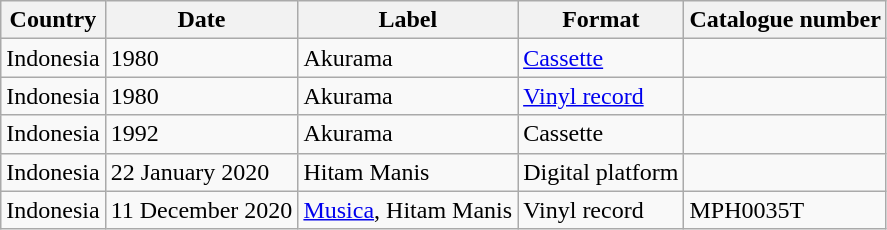<table class="wikitable">
<tr>
<th>Country</th>
<th>Date</th>
<th>Label</th>
<th>Format</th>
<th>Catalogue number</th>
</tr>
<tr>
<td>Indonesia</td>
<td>1980</td>
<td>Akurama</td>
<td><a href='#'>Cassette</a></td>
<td></td>
</tr>
<tr>
<td>Indonesia</td>
<td>1980</td>
<td>Akurama</td>
<td><a href='#'>Vinyl record</a></td>
<td></td>
</tr>
<tr>
<td>Indonesia</td>
<td>1992</td>
<td>Akurama</td>
<td>Cassette</td>
<td></td>
</tr>
<tr>
<td>Indonesia</td>
<td>22 January 2020</td>
<td>Hitam Manis</td>
<td>Digital platform</td>
<td></td>
</tr>
<tr>
<td>Indonesia</td>
<td>11 December 2020</td>
<td><a href='#'>Musica</a>, Hitam Manis</td>
<td>Vinyl record</td>
<td>MPH0035T</td>
</tr>
</table>
